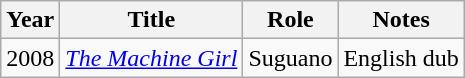<table class="wikitable">
<tr>
<th>Year</th>
<th>Title</th>
<th>Role</th>
<th>Notes</th>
</tr>
<tr>
<td>2008</td>
<td><em><a href='#'>The Machine Girl</a></em></td>
<td>Suguano</td>
<td>English dub</td>
</tr>
</table>
